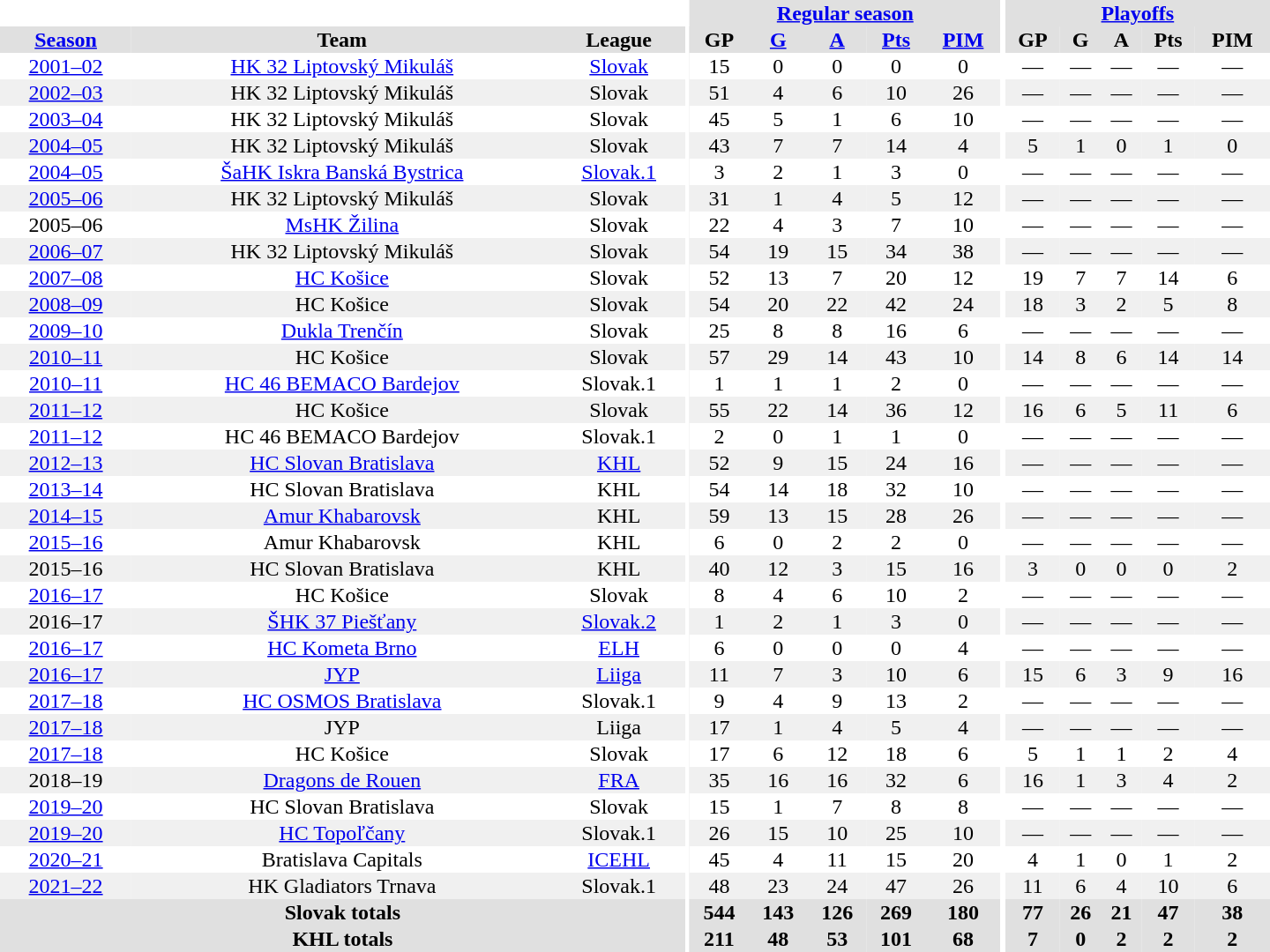<table border="0" cellpadding="1" cellspacing="0" style="text-align:center; width:60em">
<tr bgcolor="#e0e0e0">
<th colspan="3" bgcolor="#ffffff"></th>
<th rowspan="99" bgcolor="#ffffff"></th>
<th colspan="5"><a href='#'>Regular season</a></th>
<th rowspan="99" bgcolor="#ffffff"></th>
<th colspan="5"><a href='#'>Playoffs</a></th>
</tr>
<tr bgcolor="#e0e0e0">
<th><a href='#'>Season</a></th>
<th>Team</th>
<th>League</th>
<th>GP</th>
<th><a href='#'>G</a></th>
<th><a href='#'>A</a></th>
<th><a href='#'>Pts</a></th>
<th><a href='#'>PIM</a></th>
<th>GP</th>
<th>G</th>
<th>A</th>
<th>Pts</th>
<th>PIM</th>
</tr>
<tr>
<td><a href='#'>2001–02</a></td>
<td><a href='#'>HK 32 Liptovský Mikuláš</a></td>
<td><a href='#'>Slovak</a></td>
<td>15</td>
<td>0</td>
<td>0</td>
<td>0</td>
<td>0</td>
<td>—</td>
<td>—</td>
<td>—</td>
<td>—</td>
<td>—</td>
</tr>
<tr bgcolor="#f0f0f0">
<td><a href='#'>2002–03</a></td>
<td>HK 32 Liptovský Mikuláš</td>
<td>Slovak</td>
<td>51</td>
<td>4</td>
<td>6</td>
<td>10</td>
<td>26</td>
<td>—</td>
<td>—</td>
<td>—</td>
<td>—</td>
<td>—</td>
</tr>
<tr>
<td><a href='#'>2003–04</a></td>
<td>HK 32 Liptovský Mikuláš</td>
<td>Slovak</td>
<td>45</td>
<td>5</td>
<td>1</td>
<td>6</td>
<td>10</td>
<td>—</td>
<td>—</td>
<td>—</td>
<td>—</td>
<td>—</td>
</tr>
<tr bgcolor="#f0f0f0">
<td><a href='#'>2004–05</a></td>
<td>HK 32 Liptovský Mikuláš</td>
<td>Slovak</td>
<td>43</td>
<td>7</td>
<td>7</td>
<td>14</td>
<td>4</td>
<td>5</td>
<td>1</td>
<td>0</td>
<td>1</td>
<td>0</td>
</tr>
<tr>
<td><a href='#'>2004–05</a></td>
<td><a href='#'>ŠaHK Iskra Banská Bystrica</a></td>
<td><a href='#'>Slovak.1</a></td>
<td>3</td>
<td>2</td>
<td>1</td>
<td>3</td>
<td>0</td>
<td>—</td>
<td>—</td>
<td>—</td>
<td>—</td>
<td>—</td>
</tr>
<tr bgcolor="#f0f0f0">
<td><a href='#'>2005–06</a></td>
<td>HK 32 Liptovský Mikuláš</td>
<td>Slovak</td>
<td>31</td>
<td>1</td>
<td>4</td>
<td>5</td>
<td>12</td>
<td>—</td>
<td>—</td>
<td>—</td>
<td>—</td>
<td>—</td>
</tr>
<tr>
<td>2005–06</td>
<td><a href='#'>MsHK Žilina</a></td>
<td>Slovak</td>
<td>22</td>
<td>4</td>
<td>3</td>
<td>7</td>
<td>10</td>
<td>—</td>
<td>—</td>
<td>—</td>
<td>—</td>
<td>—</td>
</tr>
<tr bgcolor="#f0f0f0">
<td><a href='#'>2006–07</a></td>
<td>HK 32 Liptovský Mikuláš</td>
<td>Slovak</td>
<td>54</td>
<td>19</td>
<td>15</td>
<td>34</td>
<td>38</td>
<td>—</td>
<td>—</td>
<td>—</td>
<td>—</td>
<td>—</td>
</tr>
<tr>
<td><a href='#'>2007–08</a></td>
<td><a href='#'>HC Košice</a></td>
<td>Slovak</td>
<td>52</td>
<td>13</td>
<td>7</td>
<td>20</td>
<td>12</td>
<td>19</td>
<td>7</td>
<td>7</td>
<td>14</td>
<td>6</td>
</tr>
<tr bgcolor="#f0f0f0">
<td><a href='#'>2008–09</a></td>
<td>HC Košice</td>
<td>Slovak</td>
<td>54</td>
<td>20</td>
<td>22</td>
<td>42</td>
<td>24</td>
<td>18</td>
<td>3</td>
<td>2</td>
<td>5</td>
<td>8</td>
</tr>
<tr>
<td><a href='#'>2009–10</a></td>
<td><a href='#'>Dukla Trenčín</a></td>
<td>Slovak</td>
<td>25</td>
<td>8</td>
<td>8</td>
<td>16</td>
<td>6</td>
<td>—</td>
<td>—</td>
<td>—</td>
<td>—</td>
<td>—</td>
</tr>
<tr bgcolor="#f0f0f0">
<td><a href='#'>2010–11</a></td>
<td>HC Košice</td>
<td>Slovak</td>
<td>57</td>
<td>29</td>
<td>14</td>
<td>43</td>
<td>10</td>
<td>14</td>
<td>8</td>
<td>6</td>
<td>14</td>
<td>14</td>
</tr>
<tr>
<td><a href='#'>2010–11</a></td>
<td><a href='#'>HC 46 BEMACO Bardejov</a></td>
<td>Slovak.1</td>
<td>1</td>
<td>1</td>
<td>1</td>
<td>2</td>
<td>0</td>
<td>—</td>
<td>—</td>
<td>—</td>
<td>—</td>
<td>—</td>
</tr>
<tr bgcolor="#f0f0f0">
<td><a href='#'>2011–12</a></td>
<td>HC Košice</td>
<td>Slovak</td>
<td>55</td>
<td>22</td>
<td>14</td>
<td>36</td>
<td>12</td>
<td>16</td>
<td>6</td>
<td>5</td>
<td>11</td>
<td>6</td>
</tr>
<tr>
<td><a href='#'>2011–12</a></td>
<td>HC 46 BEMACO Bardejov</td>
<td>Slovak.1</td>
<td>2</td>
<td>0</td>
<td>1</td>
<td>1</td>
<td>0</td>
<td>—</td>
<td>—</td>
<td>—</td>
<td>—</td>
<td>—</td>
</tr>
<tr bgcolor="#f0f0f0">
<td><a href='#'>2012–13</a></td>
<td><a href='#'>HC Slovan Bratislava</a></td>
<td><a href='#'>KHL</a></td>
<td>52</td>
<td>9</td>
<td>15</td>
<td>24</td>
<td>16</td>
<td>—</td>
<td>—</td>
<td>—</td>
<td>—</td>
<td>—</td>
</tr>
<tr>
<td><a href='#'>2013–14</a></td>
<td>HC Slovan Bratislava</td>
<td>KHL</td>
<td>54</td>
<td>14</td>
<td>18</td>
<td>32</td>
<td>10</td>
<td>—</td>
<td>—</td>
<td>—</td>
<td>—</td>
<td>—</td>
</tr>
<tr bgcolor="#f0f0f0">
<td><a href='#'>2014–15</a></td>
<td><a href='#'>Amur Khabarovsk</a></td>
<td>KHL</td>
<td>59</td>
<td>13</td>
<td>15</td>
<td>28</td>
<td>26</td>
<td>—</td>
<td>—</td>
<td>—</td>
<td>—</td>
<td>—</td>
</tr>
<tr>
<td><a href='#'>2015–16</a></td>
<td>Amur Khabarovsk</td>
<td>KHL</td>
<td>6</td>
<td>0</td>
<td>2</td>
<td>2</td>
<td>0</td>
<td>—</td>
<td>—</td>
<td>—</td>
<td>—</td>
<td>—</td>
</tr>
<tr bgcolor="#f0f0f0">
<td>2015–16</td>
<td>HC Slovan Bratislava</td>
<td>KHL</td>
<td>40</td>
<td>12</td>
<td>3</td>
<td>15</td>
<td>16</td>
<td>3</td>
<td>0</td>
<td>0</td>
<td>0</td>
<td>2</td>
</tr>
<tr>
<td><a href='#'>2016–17</a></td>
<td>HC Košice</td>
<td>Slovak</td>
<td>8</td>
<td>4</td>
<td>6</td>
<td>10</td>
<td>2</td>
<td>—</td>
<td>—</td>
<td>—</td>
<td>—</td>
<td>—</td>
</tr>
<tr bgcolor="#f0f0f0">
<td>2016–17</td>
<td><a href='#'>ŠHK 37 Piešťany</a></td>
<td><a href='#'>Slovak.2</a></td>
<td>1</td>
<td>2</td>
<td>1</td>
<td>3</td>
<td>0</td>
<td>—</td>
<td>—</td>
<td>—</td>
<td>—</td>
<td>—</td>
</tr>
<tr>
<td><a href='#'>2016–17</a></td>
<td><a href='#'>HC Kometa Brno</a></td>
<td><a href='#'>ELH</a></td>
<td>6</td>
<td>0</td>
<td>0</td>
<td>0</td>
<td>4</td>
<td>—</td>
<td>—</td>
<td>—</td>
<td>—</td>
<td>—</td>
</tr>
<tr bgcolor="#f0f0f0">
<td><a href='#'>2016–17</a></td>
<td><a href='#'>JYP</a></td>
<td><a href='#'>Liiga</a></td>
<td>11</td>
<td>7</td>
<td>3</td>
<td>10</td>
<td>6</td>
<td>15</td>
<td>6</td>
<td>3</td>
<td>9</td>
<td>16</td>
</tr>
<tr>
<td><a href='#'>2017–18</a></td>
<td><a href='#'>HC OSMOS Bratislava</a></td>
<td>Slovak.1</td>
<td>9</td>
<td>4</td>
<td>9</td>
<td>13</td>
<td>2</td>
<td>—</td>
<td>—</td>
<td>—</td>
<td>—</td>
<td>—</td>
</tr>
<tr bgcolor="#f0f0f0">
<td><a href='#'>2017–18</a></td>
<td>JYP</td>
<td>Liiga</td>
<td>17</td>
<td>1</td>
<td>4</td>
<td>5</td>
<td>4</td>
<td>—</td>
<td>—</td>
<td>—</td>
<td>—</td>
<td>—</td>
</tr>
<tr>
<td><a href='#'>2017–18</a></td>
<td>HC Košice</td>
<td>Slovak</td>
<td>17</td>
<td>6</td>
<td>12</td>
<td>18</td>
<td>6</td>
<td>5</td>
<td>1</td>
<td>1</td>
<td>2</td>
<td>4</td>
</tr>
<tr bgcolor="#f0f0f0">
<td>2018–19</td>
<td><a href='#'>Dragons de Rouen</a></td>
<td><a href='#'>FRA</a></td>
<td>35</td>
<td>16</td>
<td>16</td>
<td>32</td>
<td>6</td>
<td>16</td>
<td>1</td>
<td>3</td>
<td>4</td>
<td>2</td>
</tr>
<tr>
<td><a href='#'>2019–20</a></td>
<td>HC Slovan Bratislava</td>
<td>Slovak</td>
<td>15</td>
<td>1</td>
<td>7</td>
<td>8</td>
<td>8</td>
<td>—</td>
<td>—</td>
<td>—</td>
<td>—</td>
<td>—</td>
</tr>
<tr bgcolor="#f0f0f0">
<td><a href='#'>2019–20</a></td>
<td><a href='#'>HC Topoľčany</a></td>
<td>Slovak.1</td>
<td>26</td>
<td>15</td>
<td>10</td>
<td>25</td>
<td>10</td>
<td>—</td>
<td>—</td>
<td>—</td>
<td>—</td>
<td>—</td>
</tr>
<tr>
<td><a href='#'>2020–21</a></td>
<td>Bratislava Capitals</td>
<td><a href='#'>ICEHL</a></td>
<td>45</td>
<td>4</td>
<td>11</td>
<td>15</td>
<td>20</td>
<td>4</td>
<td>1</td>
<td>0</td>
<td>1</td>
<td>2</td>
</tr>
<tr bgcolor="#f0f0f0">
<td><a href='#'>2021–22</a></td>
<td>HK Gladiators Trnava</td>
<td>Slovak.1</td>
<td>48</td>
<td>23</td>
<td>24</td>
<td>47</td>
<td>26</td>
<td>11</td>
<td>6</td>
<td>4</td>
<td>10</td>
<td>6</td>
</tr>
<tr bgcolor="#e0e0e0">
<th colspan="3">Slovak totals</th>
<th>544</th>
<th>143</th>
<th>126</th>
<th>269</th>
<th>180</th>
<th>77</th>
<th>26</th>
<th>21</th>
<th>47</th>
<th>38</th>
</tr>
<tr bgcolor="#e0e0e0">
<th colspan="3">KHL totals</th>
<th>211</th>
<th>48</th>
<th>53</th>
<th>101</th>
<th>68</th>
<th>7</th>
<th>0</th>
<th>2</th>
<th>2</th>
<th>2</th>
</tr>
</table>
